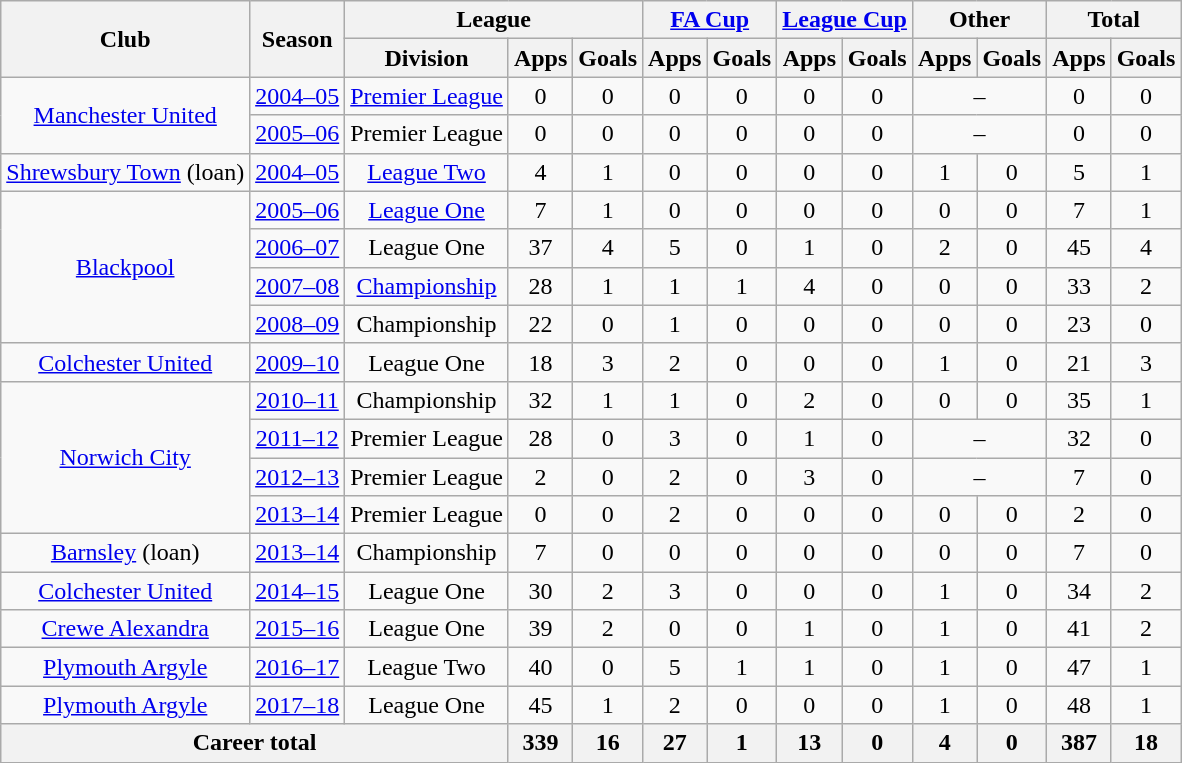<table class="wikitable" style="text-align:center">
<tr>
<th rowspan="2">Club</th>
<th rowspan="2">Season</th>
<th colspan="3">League</th>
<th colspan="2"><a href='#'>FA Cup</a></th>
<th colspan="2"><a href='#'>League Cup</a></th>
<th colspan="2">Other</th>
<th colspan="2">Total</th>
</tr>
<tr>
<th>Division</th>
<th>Apps</th>
<th>Goals</th>
<th>Apps</th>
<th>Goals</th>
<th>Apps</th>
<th>Goals</th>
<th>Apps</th>
<th>Goals</th>
<th>Apps</th>
<th>Goals</th>
</tr>
<tr>
<td rowspan="2"><a href='#'>Manchester United</a></td>
<td><a href='#'>2004–05</a></td>
<td><a href='#'>Premier League</a></td>
<td>0</td>
<td>0</td>
<td>0</td>
<td>0</td>
<td>0</td>
<td>0</td>
<td colspan="2">–</td>
<td>0</td>
<td>0</td>
</tr>
<tr>
<td><a href='#'>2005–06</a></td>
<td>Premier League</td>
<td>0</td>
<td>0</td>
<td>0</td>
<td>0</td>
<td>0</td>
<td>0</td>
<td colspan="2">–</td>
<td>0</td>
<td>0</td>
</tr>
<tr>
<td><a href='#'>Shrewsbury Town</a> (loan)</td>
<td><a href='#'>2004–05</a></td>
<td><a href='#'>League Two</a></td>
<td>4</td>
<td>1</td>
<td>0</td>
<td>0</td>
<td>0</td>
<td>0</td>
<td>1</td>
<td>0</td>
<td>5</td>
<td>1</td>
</tr>
<tr>
<td rowspan="4"><a href='#'>Blackpool</a></td>
<td><a href='#'>2005–06</a></td>
<td><a href='#'>League One</a></td>
<td>7</td>
<td>1</td>
<td>0</td>
<td>0</td>
<td>0</td>
<td>0</td>
<td>0</td>
<td>0</td>
<td>7</td>
<td>1</td>
</tr>
<tr>
<td><a href='#'>2006–07</a></td>
<td>League One</td>
<td>37</td>
<td>4</td>
<td>5</td>
<td>0</td>
<td>1</td>
<td>0</td>
<td>2</td>
<td>0</td>
<td>45</td>
<td>4</td>
</tr>
<tr>
<td><a href='#'>2007–08</a></td>
<td><a href='#'>Championship</a></td>
<td>28</td>
<td>1</td>
<td>1</td>
<td>1</td>
<td>4</td>
<td>0</td>
<td>0</td>
<td>0</td>
<td>33</td>
<td>2</td>
</tr>
<tr>
<td><a href='#'>2008–09</a></td>
<td>Championship</td>
<td>22</td>
<td>0</td>
<td>1</td>
<td>0</td>
<td>0</td>
<td>0</td>
<td>0</td>
<td>0</td>
<td>23</td>
<td>0</td>
</tr>
<tr>
<td><a href='#'>Colchester United</a></td>
<td><a href='#'>2009–10</a></td>
<td>League One</td>
<td>18</td>
<td>3</td>
<td>2</td>
<td>0</td>
<td>0</td>
<td>0</td>
<td>1</td>
<td>0</td>
<td>21</td>
<td>3</td>
</tr>
<tr>
<td rowspan="4"><a href='#'>Norwich City</a></td>
<td><a href='#'>2010–11</a></td>
<td>Championship</td>
<td>32</td>
<td>1</td>
<td>1</td>
<td>0</td>
<td>2</td>
<td>0</td>
<td>0</td>
<td>0</td>
<td>35</td>
<td>1</td>
</tr>
<tr>
<td><a href='#'>2011–12</a></td>
<td>Premier League</td>
<td>28</td>
<td>0</td>
<td>3</td>
<td>0</td>
<td>1</td>
<td>0</td>
<td colspan="2">–</td>
<td>32</td>
<td>0</td>
</tr>
<tr>
<td><a href='#'>2012–13</a></td>
<td>Premier League</td>
<td>2</td>
<td>0</td>
<td>2</td>
<td>0</td>
<td>3</td>
<td>0</td>
<td colspan="2">–</td>
<td>7</td>
<td>0</td>
</tr>
<tr>
<td><a href='#'>2013–14</a></td>
<td>Premier League</td>
<td>0</td>
<td>0</td>
<td>2</td>
<td>0</td>
<td>0</td>
<td>0</td>
<td>0</td>
<td>0</td>
<td>2</td>
<td>0</td>
</tr>
<tr>
<td><a href='#'>Barnsley</a> (loan)</td>
<td><a href='#'>2013–14</a></td>
<td>Championship</td>
<td>7</td>
<td>0</td>
<td>0</td>
<td>0</td>
<td>0</td>
<td>0</td>
<td>0</td>
<td>0</td>
<td>7</td>
<td>0</td>
</tr>
<tr>
<td><a href='#'>Colchester United</a></td>
<td><a href='#'>2014–15</a></td>
<td>League One</td>
<td>30</td>
<td>2</td>
<td>3</td>
<td>0</td>
<td>0</td>
<td>0</td>
<td>1</td>
<td>0</td>
<td>34</td>
<td>2</td>
</tr>
<tr>
<td><a href='#'>Crewe Alexandra</a></td>
<td><a href='#'>2015–16</a></td>
<td>League One</td>
<td>39</td>
<td>2</td>
<td>0</td>
<td>0</td>
<td>1</td>
<td>0</td>
<td>1</td>
<td>0</td>
<td>41</td>
<td>2</td>
</tr>
<tr>
<td><a href='#'>Plymouth Argyle</a></td>
<td><a href='#'>2016–17</a></td>
<td>League Two</td>
<td>40</td>
<td>0</td>
<td>5</td>
<td>1</td>
<td>1</td>
<td>0</td>
<td>1</td>
<td>0</td>
<td>47</td>
<td>1</td>
</tr>
<tr>
<td><a href='#'>Plymouth Argyle</a></td>
<td><a href='#'>2017–18</a></td>
<td>League One</td>
<td>45</td>
<td>1</td>
<td>2</td>
<td>0</td>
<td>0</td>
<td>0</td>
<td>1</td>
<td>0</td>
<td>48</td>
<td>1</td>
</tr>
<tr>
<th colspan="3">Career total</th>
<th>339</th>
<th>16</th>
<th>27</th>
<th>1</th>
<th>13</th>
<th>0</th>
<th>4</th>
<th>0</th>
<th>387</th>
<th>18</th>
</tr>
</table>
